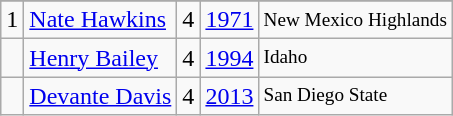<table class="wikitable">
<tr>
</tr>
<tr>
<td>1</td>
<td><a href='#'>Nate Hawkins</a></td>
<td>4</td>
<td><a href='#'>1971</a></td>
<td style="font-size:80%;">New Mexico Highlands</td>
</tr>
<tr>
<td></td>
<td><a href='#'>Henry Bailey</a></td>
<td>4</td>
<td><a href='#'>1994</a></td>
<td style="font-size:80%;">Idaho</td>
</tr>
<tr>
<td></td>
<td><a href='#'>Devante Davis</a></td>
<td>4</td>
<td><a href='#'>2013</a></td>
<td style="font-size:80%;">San Diego State</td>
</tr>
</table>
